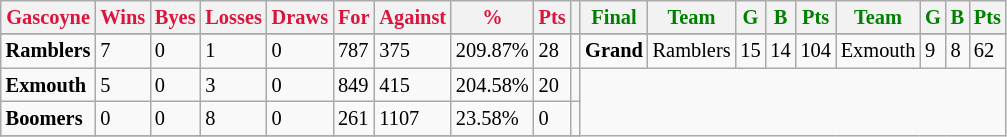<table style="font-size: 85%; text-align: left;" class="wikitable">
<tr>
<th style="color:crimson">Gascoyne</th>
<th style="color:crimson">Wins</th>
<th style="color:crimson">Byes</th>
<th style="color:crimson">Losses</th>
<th style="color:crimson">Draws</th>
<th style="color:crimson">For</th>
<th style="color:crimson">Against</th>
<th style="color:crimson">%</th>
<th style="color:crimson">Pts</th>
<th></th>
<th style="color:green">Final</th>
<th style="color:green">Team</th>
<th style="color:green">G</th>
<th style="color:green">B</th>
<th style="color:green">Pts</th>
<th style="color:green">Team</th>
<th style="color:green">G</th>
<th style="color:green">B</th>
<th style="color:green">Pts</th>
</tr>
<tr>
</tr>
<tr>
</tr>
<tr>
<td><strong>	Ramblers	</strong></td>
<td>7</td>
<td>0</td>
<td>1</td>
<td>0</td>
<td>787</td>
<td>375</td>
<td>209.87%</td>
<td>28</td>
<td></td>
<td><strong>Grand</strong></td>
<td>Ramblers</td>
<td>15</td>
<td>14</td>
<td>104</td>
<td>Exmouth</td>
<td>9</td>
<td>8</td>
<td>62</td>
</tr>
<tr>
<td><strong>	Exmouth	</strong></td>
<td>5</td>
<td>0</td>
<td>3</td>
<td>0</td>
<td>849</td>
<td>415</td>
<td>204.58%</td>
<td>20</td>
<td></td>
</tr>
<tr ||>
<td><strong>	Boomers	</strong></td>
<td>0</td>
<td>0</td>
<td>8</td>
<td>0</td>
<td>261</td>
<td>1107</td>
<td>23.58%</td>
<td>0</td>
<td></td>
</tr>
<tr>
</tr>
</table>
